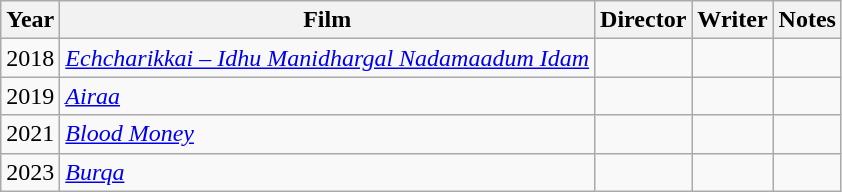<table class="wikitable">
<tr>
<th>Year</th>
<th>Film</th>
<th>Director</th>
<th>Writer</th>
<th>Notes</th>
</tr>
<tr>
<td>2018</td>
<td><em><a href='#'>Echcharikkai – Idhu Manidhargal Nadamaadum Idam</a></em></td>
<td style="text-align:center;"></td>
<td style="text-align:center;"></td>
<td></td>
</tr>
<tr>
<td>2019</td>
<td><em><a href='#'>Airaa</a></em></td>
<td style="text-align:center;"></td>
<td style="text-align:center;"></td>
<td></td>
</tr>
<tr>
<td>2021</td>
<td><em><a href='#'>Blood Money</a></em></td>
<td style="text-align:center;"></td>
<td style="text-align:center;"></td>
<td></td>
</tr>
<tr>
<td>2023</td>
<td><a href='#'><em>Burqa</em></a></td>
<td style="text-align:center;"></td>
<td style="text-align:center;"></td>
<td></td>
</tr>
</table>
